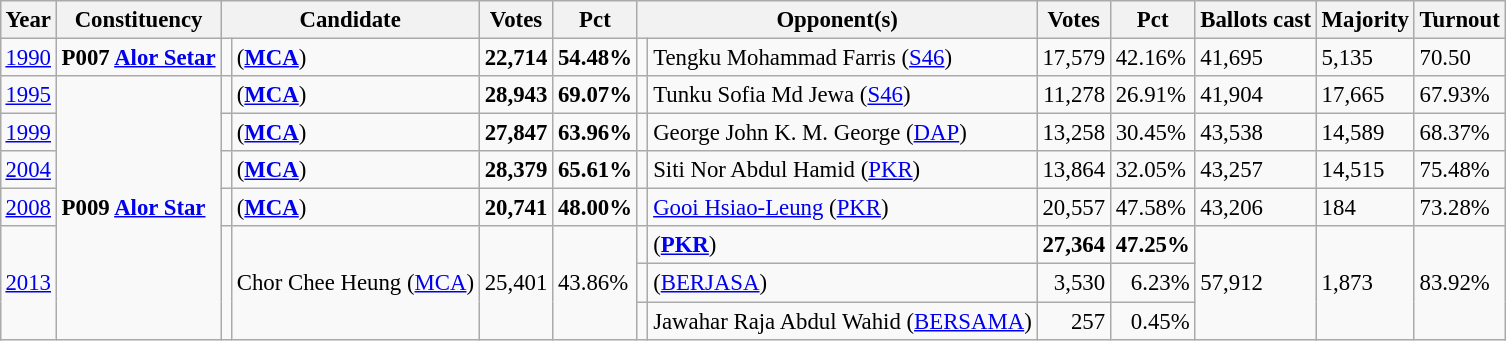<table class="wikitable" style="margin:0.5em ; font-size:95%">
<tr>
<th>Year</th>
<th>Constituency</th>
<th colspan=2>Candidate</th>
<th>Votes</th>
<th>Pct</th>
<th colspan=2>Opponent(s)</th>
<th>Votes</th>
<th>Pct</th>
<th>Ballots cast</th>
<th>Majority</th>
<th>Turnout</th>
</tr>
<tr>
<td><a href='#'>1990</a></td>
<td><strong>P007 <a href='#'>Alor Setar</a></strong></td>
<td></td>
<td> (<a href='#'><strong>MCA</strong></a>)</td>
<td align="right"><strong>22,714</strong></td>
<td><strong>54.48%</strong></td>
<td></td>
<td>Tengku Mohammad Farris (<a href='#'>S46</a>)</td>
<td align="right">17,579</td>
<td>42.16%</td>
<td>41,695</td>
<td>5,135</td>
<td>70.50</td>
</tr>
<tr>
<td><a href='#'>1995</a></td>
<td rowspan=7><strong>P009 <a href='#'>Alor Star</a></strong></td>
<td></td>
<td> (<a href='#'><strong>MCA</strong></a>)</td>
<td align="right"><strong>28,943</strong></td>
<td><strong>69.07%</strong></td>
<td></td>
<td>Tunku Sofia Md Jewa (<a href='#'>S46</a>)</td>
<td align="right">11,278</td>
<td>26.91%</td>
<td>41,904</td>
<td>17,665</td>
<td>67.93%</td>
</tr>
<tr>
<td><a href='#'>1999</a></td>
<td></td>
<td> (<a href='#'><strong>MCA</strong></a>)</td>
<td align="right"><strong>27,847</strong></td>
<td><strong>63.96%</strong></td>
<td></td>
<td>George John K. M. George (<a href='#'>DAP</a>)</td>
<td align="right">13,258</td>
<td>30.45%</td>
<td>43,538</td>
<td>14,589</td>
<td>68.37%</td>
</tr>
<tr>
<td><a href='#'>2004</a></td>
<td></td>
<td> (<a href='#'><strong>MCA</strong></a>)</td>
<td align="right"><strong>28,379</strong></td>
<td><strong>65.61%</strong></td>
<td></td>
<td>Siti Nor Abdul Hamid (<a href='#'>PKR</a>)</td>
<td align="right">13,864</td>
<td>32.05%</td>
<td>43,257</td>
<td>14,515</td>
<td>75.48%</td>
</tr>
<tr>
<td><a href='#'>2008</a></td>
<td></td>
<td> (<a href='#'><strong>MCA</strong></a>)</td>
<td align="right"><strong>20,741</strong></td>
<td><strong>48.00%</strong></td>
<td></td>
<td><a href='#'>Gooi Hsiao-Leung</a> (<a href='#'>PKR</a>)</td>
<td align="right">20,557</td>
<td>47.58%</td>
<td>43,206</td>
<td>184</td>
<td>73.28%</td>
</tr>
<tr>
<td rowspan=3><a href='#'>2013</a></td>
<td rowspan=3 ></td>
<td rowspan=3>Chor Chee Heung (<a href='#'>MCA</a>)</td>
<td rowspan=3 align="right">25,401</td>
<td rowspan=3>43.86%</td>
<td></td>
<td> (<a href='#'><strong>PKR</strong></a>)</td>
<td align="right"><strong>27,364</strong></td>
<td><strong>47.25%</strong></td>
<td rowspan=3>57,912</td>
<td rowspan=3>1,873</td>
<td rowspan=3>83.92%</td>
</tr>
<tr>
<td></td>
<td> (<a href='#'>BERJASA</a>)</td>
<td align="right">3,530</td>
<td align=right>6.23%</td>
</tr>
<tr>
<td></td>
<td>Jawahar Raja Abdul Wahid (<a href='#'>BERSAMA</a>)</td>
<td align="right">257</td>
<td align=right>0.45%</td>
</tr>
</table>
